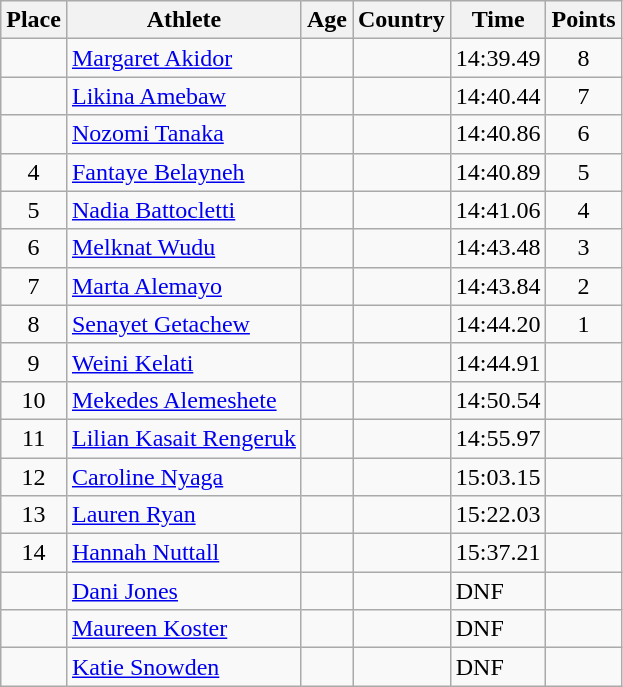<table class="wikitable mw-datatable sortable">
<tr>
<th>Place</th>
<th>Athlete</th>
<th>Age</th>
<th>Country</th>
<th>Time</th>
<th>Points</th>
</tr>
<tr>
<td align=center></td>
<td><a href='#'>Margaret Akidor</a></td>
<td></td>
<td></td>
<td>14:39.49</td>
<td align=center>8</td>
</tr>
<tr>
<td align=center></td>
<td><a href='#'>Likina Amebaw</a></td>
<td></td>
<td></td>
<td>14:40.44</td>
<td align=center>7</td>
</tr>
<tr>
<td align=center></td>
<td><a href='#'>Nozomi Tanaka</a></td>
<td></td>
<td></td>
<td>14:40.86</td>
<td align=center>6</td>
</tr>
<tr>
<td align=center>4</td>
<td><a href='#'>Fantaye Belayneh</a></td>
<td></td>
<td></td>
<td>14:40.89</td>
<td align=center>5</td>
</tr>
<tr>
<td align=center>5</td>
<td><a href='#'>Nadia Battocletti</a></td>
<td></td>
<td></td>
<td>14:41.06</td>
<td align=center>4</td>
</tr>
<tr>
<td align=center>6</td>
<td><a href='#'>Melknat Wudu</a></td>
<td></td>
<td></td>
<td>14:43.48</td>
<td align=center>3</td>
</tr>
<tr>
<td align=center>7</td>
<td><a href='#'>Marta Alemayo</a></td>
<td></td>
<td></td>
<td>14:43.84</td>
<td align=center>2</td>
</tr>
<tr>
<td align=center>8</td>
<td><a href='#'>Senayet Getachew</a></td>
<td></td>
<td></td>
<td>14:44.20</td>
<td align=center>1</td>
</tr>
<tr>
<td align=center>9</td>
<td><a href='#'>Weini Kelati</a></td>
<td></td>
<td></td>
<td>14:44.91</td>
<td align=center></td>
</tr>
<tr>
<td align=center>10</td>
<td><a href='#'>Mekedes Alemeshete</a></td>
<td></td>
<td></td>
<td>14:50.54</td>
<td align=center></td>
</tr>
<tr>
<td align=center>11</td>
<td><a href='#'>Lilian Kasait Rengeruk</a></td>
<td></td>
<td></td>
<td>14:55.97</td>
<td align=center></td>
</tr>
<tr>
<td align=center>12</td>
<td><a href='#'>Caroline Nyaga</a></td>
<td></td>
<td></td>
<td>15:03.15</td>
<td align=center></td>
</tr>
<tr>
<td align=center>13</td>
<td><a href='#'>Lauren Ryan</a></td>
<td></td>
<td></td>
<td>15:22.03</td>
<td align=center></td>
</tr>
<tr>
<td align=center>14</td>
<td><a href='#'>Hannah Nuttall</a></td>
<td></td>
<td></td>
<td>15:37.21</td>
<td align=center></td>
</tr>
<tr>
<td align=center></td>
<td><a href='#'>Dani Jones</a></td>
<td></td>
<td></td>
<td>DNF</td>
<td align=center></td>
</tr>
<tr>
<td align=center></td>
<td><a href='#'>Maureen Koster</a></td>
<td></td>
<td></td>
<td>DNF</td>
<td align=center></td>
</tr>
<tr>
<td align=center></td>
<td><a href='#'>Katie Snowden</a></td>
<td></td>
<td></td>
<td>DNF</td>
<td align=center></td>
</tr>
</table>
